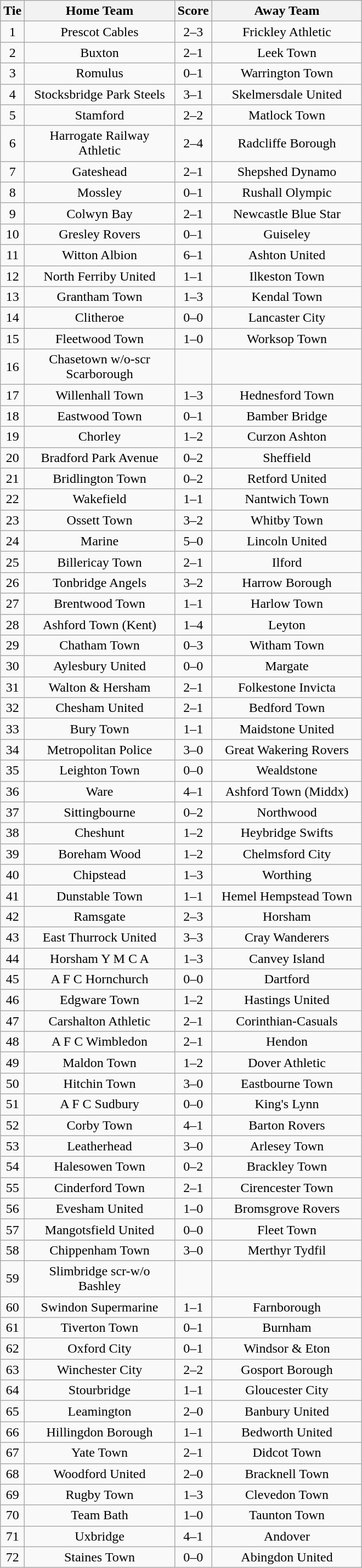<table class="wikitable" style="text-align:center;">
<tr>
<th width=20>Tie</th>
<th width=175>Home Team</th>
<th width=20>Score</th>
<th width=175>Away Team</th>
</tr>
<tr>
<td>1</td>
<td>Prescot Cables</td>
<td>2–3</td>
<td>Frickley Athletic</td>
</tr>
<tr>
<td>2</td>
<td>Buxton</td>
<td>2–1</td>
<td>Leek Town</td>
</tr>
<tr>
<td>3</td>
<td>Romulus</td>
<td>0–1</td>
<td>Warrington Town</td>
</tr>
<tr>
<td>4</td>
<td>Stocksbridge Park Steels</td>
<td>3–1</td>
<td>Skelmersdale United</td>
</tr>
<tr>
<td>5</td>
<td>Stamford</td>
<td>2–2</td>
<td>Matlock Town</td>
</tr>
<tr>
<td>6</td>
<td>Harrogate Railway Athletic</td>
<td>2–4</td>
<td>Radcliffe Borough</td>
</tr>
<tr>
<td>7</td>
<td>Gateshead</td>
<td>2–1</td>
<td>Shepshed Dynamo</td>
</tr>
<tr>
<td>8</td>
<td>Mossley</td>
<td>0–1</td>
<td>Rushall Olympic</td>
</tr>
<tr>
<td>9</td>
<td>Colwyn Bay</td>
<td>2–1</td>
<td>Newcastle Blue Star</td>
</tr>
<tr>
<td>10</td>
<td>Gresley Rovers</td>
<td>0–1</td>
<td>Guiseley</td>
</tr>
<tr>
<td>11</td>
<td>Witton Albion</td>
<td>6–1</td>
<td>Ashton United</td>
</tr>
<tr>
<td>12</td>
<td>North Ferriby United</td>
<td>1–1</td>
<td>Ilkeston Town</td>
</tr>
<tr>
<td>13</td>
<td>Grantham Town</td>
<td>1–3</td>
<td>Kendal Town</td>
</tr>
<tr>
<td>14</td>
<td>Clitheroe</td>
<td>0–0</td>
<td>Lancaster City</td>
</tr>
<tr>
<td>15</td>
<td>Fleetwood Town</td>
<td>1–0</td>
<td>Worksop Town</td>
</tr>
<tr>
<td>16</td>
<td>Chasetown w/o-scr Scarborough</td>
<td></td>
<td></td>
</tr>
<tr>
<td>17</td>
<td>Willenhall Town</td>
<td>1–3</td>
<td>Hednesford Town</td>
</tr>
<tr>
<td>18</td>
<td>Eastwood Town</td>
<td>0–1</td>
<td>Bamber Bridge</td>
</tr>
<tr>
<td>19</td>
<td>Chorley</td>
<td>1–2</td>
<td>Curzon Ashton</td>
</tr>
<tr>
<td>20</td>
<td>Bradford Park Avenue</td>
<td>0–2</td>
<td>Sheffield</td>
</tr>
<tr>
<td>21</td>
<td>Bridlington Town</td>
<td>0–2</td>
<td>Retford United</td>
</tr>
<tr>
<td>22</td>
<td>Wakefield</td>
<td>1–1</td>
<td>Nantwich Town</td>
</tr>
<tr>
<td>23</td>
<td>Ossett Town</td>
<td>3–2</td>
<td>Whitby Town</td>
</tr>
<tr>
<td>24</td>
<td>Marine</td>
<td>5–0</td>
<td>Lincoln United</td>
</tr>
<tr>
<td>25</td>
<td>Billericay Town</td>
<td>2–1</td>
<td>Ilford</td>
</tr>
<tr>
<td>26</td>
<td>Tonbridge Angels</td>
<td>3–2</td>
<td>Harrow Borough</td>
</tr>
<tr>
<td>27</td>
<td>Brentwood Town</td>
<td>1–1</td>
<td>Harlow Town</td>
</tr>
<tr>
<td>28</td>
<td>Ashford Town (Kent)</td>
<td>1–4</td>
<td>Leyton</td>
</tr>
<tr>
<td>29</td>
<td>Chatham Town</td>
<td>0–3</td>
<td>Witham Town</td>
</tr>
<tr>
<td>30</td>
<td>Aylesbury United</td>
<td>0–0</td>
<td>Margate</td>
</tr>
<tr>
<td>31</td>
<td>Walton & Hersham</td>
<td>2–1</td>
<td>Folkestone Invicta</td>
</tr>
<tr>
<td>32</td>
<td>Chesham United</td>
<td>2–1</td>
<td>Bedford Town</td>
</tr>
<tr>
<td>33</td>
<td>Bury Town</td>
<td>1–1</td>
<td>Maidstone United</td>
</tr>
<tr>
<td>34</td>
<td>Metropolitan Police</td>
<td>3–0</td>
<td>Great Wakering Rovers</td>
</tr>
<tr>
<td>35</td>
<td>Leighton Town</td>
<td>0–0</td>
<td>Wealdstone</td>
</tr>
<tr>
<td>36</td>
<td>Ware</td>
<td>4–1</td>
<td>Ashford Town (Middx)</td>
</tr>
<tr>
<td>37</td>
<td>Sittingbourne</td>
<td>0–2</td>
<td>Northwood</td>
</tr>
<tr>
<td>38</td>
<td>Cheshunt</td>
<td>1–2</td>
<td>Heybridge Swifts</td>
</tr>
<tr>
<td>39</td>
<td>Boreham Wood</td>
<td>1–2</td>
<td>Chelmsford City</td>
</tr>
<tr>
<td>40</td>
<td>Chipstead</td>
<td>1–3</td>
<td>Worthing</td>
</tr>
<tr>
<td>41</td>
<td>Dunstable Town</td>
<td>1–1</td>
<td>Hemel Hempstead Town</td>
</tr>
<tr>
<td>42</td>
<td>Ramsgate</td>
<td>2–3</td>
<td>Horsham</td>
</tr>
<tr>
<td>43</td>
<td>East Thurrock United</td>
<td>3–3</td>
<td>Cray Wanderers</td>
</tr>
<tr>
<td>44</td>
<td>Horsham Y M C A</td>
<td>1–3</td>
<td>Canvey Island</td>
</tr>
<tr>
<td>45</td>
<td>A F C Hornchurch</td>
<td>0–0</td>
<td>Dartford</td>
</tr>
<tr>
<td>46</td>
<td>Edgware Town</td>
<td>1–2</td>
<td>Hastings United</td>
</tr>
<tr>
<td>47</td>
<td>Carshalton Athletic</td>
<td>2–1</td>
<td>Corinthian-Casuals</td>
</tr>
<tr>
<td>48</td>
<td>A F C Wimbledon</td>
<td>2–1</td>
<td>Hendon</td>
</tr>
<tr>
<td>49</td>
<td>Maldon Town</td>
<td>1–2</td>
<td>Dover Athletic</td>
</tr>
<tr>
<td>50</td>
<td>Hitchin Town</td>
<td>3–0</td>
<td>Eastbourne Town</td>
</tr>
<tr>
<td>51</td>
<td>A F C Sudbury</td>
<td>0–0</td>
<td>King's Lynn</td>
</tr>
<tr>
<td>52</td>
<td>Corby Town</td>
<td>4–1</td>
<td>Barton Rovers</td>
</tr>
<tr>
<td>53</td>
<td>Leatherhead</td>
<td>3–0</td>
<td>Arlesey Town</td>
</tr>
<tr>
<td>54</td>
<td>Halesowen Town</td>
<td>0–2</td>
<td>Brackley Town</td>
</tr>
<tr>
<td>55</td>
<td>Cinderford Town</td>
<td>2–1</td>
<td>Cirencester Town</td>
</tr>
<tr>
<td>56</td>
<td>Evesham United</td>
<td>1–0</td>
<td>Bromsgrove Rovers</td>
</tr>
<tr>
<td>57</td>
<td>Mangotsfield United</td>
<td>0–0</td>
<td>Fleet Town</td>
</tr>
<tr>
<td>58</td>
<td>Chippenham Town</td>
<td>3–0</td>
<td>Merthyr Tydfil</td>
</tr>
<tr>
<td>59</td>
<td>Slimbridge scr-w/o Bashley</td>
<td></td>
<td></td>
</tr>
<tr>
<td>60</td>
<td>Swindon Supermarine</td>
<td>1–1</td>
<td>Farnborough</td>
</tr>
<tr>
<td>61</td>
<td>Tiverton Town</td>
<td>0–1</td>
<td>Burnham</td>
</tr>
<tr>
<td>62</td>
<td>Oxford City</td>
<td>0–1</td>
<td>Windsor & Eton</td>
</tr>
<tr>
<td>63</td>
<td>Winchester City</td>
<td>2–2</td>
<td>Gosport Borough</td>
</tr>
<tr>
<td>64</td>
<td>Stourbridge</td>
<td>1–1</td>
<td>Gloucester City</td>
</tr>
<tr>
<td>65</td>
<td>Leamington</td>
<td>2–0</td>
<td>Banbury United</td>
</tr>
<tr>
<td>66</td>
<td>Hillingdon Borough</td>
<td>1–1</td>
<td>Bedworth United</td>
</tr>
<tr>
<td>67</td>
<td>Yate Town</td>
<td>2–1</td>
<td>Didcot Town</td>
</tr>
<tr>
<td>68</td>
<td>Woodford United</td>
<td>2–0</td>
<td>Bracknell Town</td>
</tr>
<tr>
<td>69</td>
<td>Rugby Town</td>
<td>1–3</td>
<td>Clevedon Town</td>
</tr>
<tr>
<td>70</td>
<td>Team Bath</td>
<td>1–0</td>
<td>Taunton Town</td>
</tr>
<tr>
<td>71</td>
<td>Uxbridge</td>
<td>4–1</td>
<td>Andover</td>
</tr>
<tr>
<td>72</td>
<td>Staines Town</td>
<td>0–0</td>
<td>Abingdon United</td>
</tr>
</table>
